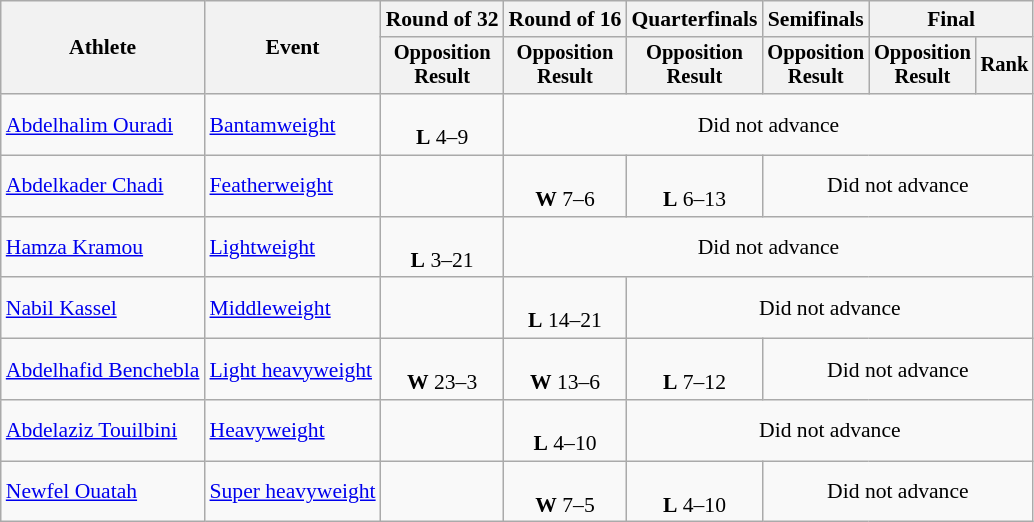<table class="wikitable" style="font-size:90%">
<tr>
<th rowspan="2">Athlete</th>
<th rowspan="2">Event</th>
<th>Round of 32</th>
<th>Round of 16</th>
<th>Quarterfinals</th>
<th>Semifinals</th>
<th colspan=2>Final</th>
</tr>
<tr style="font-size:95%">
<th>Opposition<br>Result</th>
<th>Opposition<br>Result</th>
<th>Opposition<br>Result</th>
<th>Opposition<br>Result</th>
<th>Opposition<br>Result</th>
<th>Rank</th>
</tr>
<tr align=center>
<td align=left><a href='#'>Abdelhalim Ouradi</a></td>
<td align=left><a href='#'>Bantamweight</a></td>
<td><br><strong>L</strong> 4–9</td>
<td colspan=5>Did not advance</td>
</tr>
<tr align=center>
<td align=left><a href='#'>Abdelkader Chadi</a></td>
<td align=left><a href='#'>Featherweight</a></td>
<td></td>
<td><br><strong>W</strong> 7–6</td>
<td><br><strong>L</strong> 6–13</td>
<td colspan=3>Did not advance</td>
</tr>
<tr align=center>
<td align=left><a href='#'>Hamza Kramou</a></td>
<td align=left><a href='#'>Lightweight</a></td>
<td><br><strong>L</strong> 3–21</td>
<td colspan=5>Did not advance</td>
</tr>
<tr align=center>
<td align=left><a href='#'>Nabil Kassel</a></td>
<td align=left><a href='#'>Middleweight</a></td>
<td></td>
<td><br><strong>L</strong> 14–21</td>
<td colspan=4>Did not advance</td>
</tr>
<tr align=center>
<td align=left><a href='#'>Abdelhafid Benchebla</a></td>
<td align=left><a href='#'>Light heavyweight</a></td>
<td><br><strong>W</strong> 23–3</td>
<td><br><strong>W</strong> 13–6</td>
<td><br><strong>L</strong> 7–12</td>
<td colspan=3>Did not advance</td>
</tr>
<tr align=center>
<td align=left><a href='#'>Abdelaziz Touilbini</a></td>
<td align=left><a href='#'>Heavyweight</a></td>
<td></td>
<td><br><strong>L</strong> 4–10</td>
<td colspan=4>Did not advance</td>
</tr>
<tr align=center>
<td align=left><a href='#'>Newfel Ouatah</a></td>
<td align=left><a href='#'>Super heavyweight</a></td>
<td></td>
<td><br><strong>W</strong> 7–5</td>
<td><br><strong>L</strong> 4–10</td>
<td colspan=3>Did not advance</td>
</tr>
</table>
